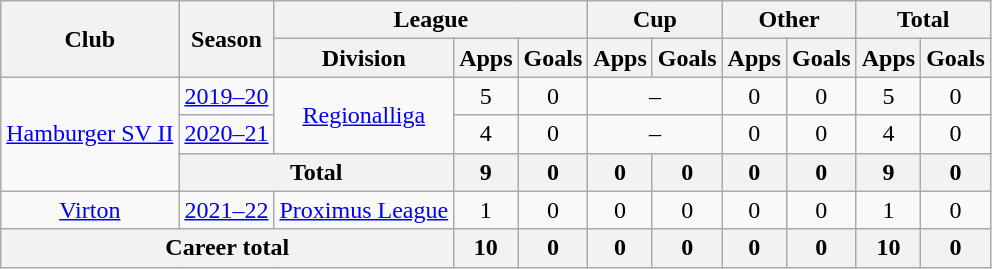<table class="wikitable" style="text-align:center">
<tr>
<th rowspan="2">Club</th>
<th rowspan="2">Season</th>
<th colspan="3">League</th>
<th colspan="2">Cup</th>
<th colspan="2">Other</th>
<th colspan="2">Total</th>
</tr>
<tr>
<th>Division</th>
<th>Apps</th>
<th>Goals</th>
<th>Apps</th>
<th>Goals</th>
<th>Apps</th>
<th>Goals</th>
<th>Apps</th>
<th>Goals</th>
</tr>
<tr>
<td rowspan="3"><a href='#'>Hamburger SV II</a></td>
<td><a href='#'>2019–20</a></td>
<td rowspan="2"><a href='#'>Regionalliga</a></td>
<td>5</td>
<td>0</td>
<td colspan="2">–</td>
<td>0</td>
<td>0</td>
<td>5</td>
<td>0</td>
</tr>
<tr>
<td><a href='#'>2020–21</a></td>
<td>4</td>
<td>0</td>
<td colspan="2">–</td>
<td>0</td>
<td>0</td>
<td>4</td>
<td>0</td>
</tr>
<tr>
<th colspan="2">Total</th>
<th>9</th>
<th>0</th>
<th>0</th>
<th>0</th>
<th>0</th>
<th>0</th>
<th>9</th>
<th>0</th>
</tr>
<tr>
<td><a href='#'>Virton</a></td>
<td><a href='#'>2021–22</a></td>
<td><a href='#'>Proximus League</a></td>
<td>1</td>
<td>0</td>
<td>0</td>
<td>0</td>
<td>0</td>
<td>0</td>
<td>1</td>
<td>0</td>
</tr>
<tr>
<th colspan="3">Career total</th>
<th>10</th>
<th>0</th>
<th>0</th>
<th>0</th>
<th>0</th>
<th>0</th>
<th>10</th>
<th>0</th>
</tr>
</table>
